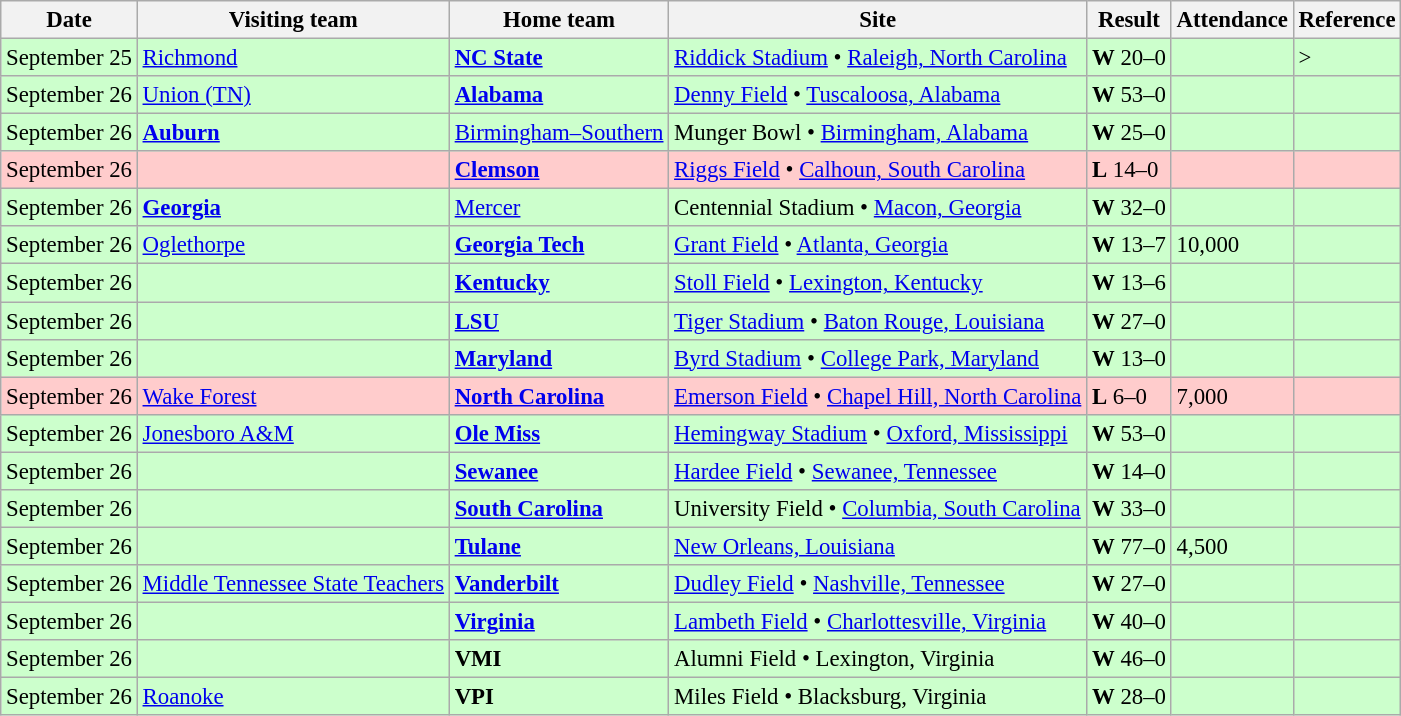<table class="wikitable" style="font-size:95%;">
<tr>
<th>Date</th>
<th>Visiting team</th>
<th>Home team</th>
<th>Site</th>
<th>Result</th>
<th>Attendance</th>
<th class="unsortable">Reference</th>
</tr>
<tr bgcolor=ccffcc>
<td>September 25</td>
<td><a href='#'>Richmond</a></td>
<td><strong><a href='#'>NC State</a></strong></td>
<td><a href='#'>Riddick Stadium</a> • <a href='#'>Raleigh, North Carolina</a></td>
<td><strong>W</strong>  20–0</td>
<td></td>
<td>></td>
</tr>
<tr bgcolor=ccffcc>
<td>September 26</td>
<td><a href='#'>Union (TN)</a></td>
<td><strong><a href='#'>Alabama</a></strong></td>
<td><a href='#'>Denny Field</a> • <a href='#'>Tuscaloosa, Alabama</a></td>
<td><strong>W</strong> 53–0</td>
<td></td>
<td></td>
</tr>
<tr bgcolor=ccffcc>
<td>September 26</td>
<td><strong><a href='#'>Auburn</a></strong></td>
<td><a href='#'>Birmingham–Southern</a></td>
<td>Munger Bowl • <a href='#'>Birmingham, Alabama</a></td>
<td><strong>W</strong> 25–0</td>
<td></td>
<td></td>
</tr>
<tr bgcolor=ffcccc>
<td>September 26</td>
<td></td>
<td><strong><a href='#'>Clemson</a></strong></td>
<td><a href='#'>Riggs Field</a> • <a href='#'>Calhoun, South Carolina</a></td>
<td><strong>L</strong> 14–0</td>
<td></td>
<td></td>
</tr>
<tr bgcolor=ccffcc>
<td>September 26</td>
<td><strong><a href='#'>Georgia</a></strong></td>
<td><a href='#'>Mercer</a></td>
<td>Centennial Stadium • <a href='#'>Macon, Georgia</a></td>
<td><strong>W</strong> 32–0</td>
<td></td>
<td></td>
</tr>
<tr bgcolor=ccffcc>
<td>September 26</td>
<td><a href='#'>Oglethorpe</a></td>
<td><strong><a href='#'>Georgia Tech</a></strong></td>
<td><a href='#'>Grant Field</a> • <a href='#'>Atlanta, Georgia</a></td>
<td><strong>W</strong> 13–7</td>
<td>10,000</td>
<td></td>
</tr>
<tr bgcolor=ccffcc>
<td>September 26</td>
<td></td>
<td><strong><a href='#'>Kentucky</a></strong></td>
<td><a href='#'>Stoll Field</a> • <a href='#'>Lexington, Kentucky</a></td>
<td><strong>W</strong> 13–6</td>
<td></td>
<td></td>
</tr>
<tr bgcolor=ccffcc>
<td>September 26</td>
<td></td>
<td><strong><a href='#'>LSU</a></strong></td>
<td><a href='#'>Tiger Stadium</a> • <a href='#'>Baton Rouge, Louisiana</a></td>
<td><strong>W</strong> 27–0</td>
<td></td>
<td></td>
</tr>
<tr bgcolor=ccffcc>
<td>September 26</td>
<td></td>
<td><strong><a href='#'>Maryland</a></strong></td>
<td><a href='#'>Byrd Stadium</a> • <a href='#'>College Park, Maryland</a></td>
<td><strong>W</strong> 13–0</td>
<td></td>
<td></td>
</tr>
<tr bgcolor=ffcccc>
<td>September 26</td>
<td><a href='#'>Wake Forest</a></td>
<td><strong><a href='#'>North Carolina</a></strong></td>
<td><a href='#'>Emerson Field</a> • <a href='#'>Chapel Hill, North Carolina</a></td>
<td><strong>L</strong> 6–0</td>
<td>7,000</td>
<td></td>
</tr>
<tr bgcolor=ccffcc>
<td>September 26</td>
<td><a href='#'>Jonesboro A&M</a></td>
<td><strong><a href='#'>Ole Miss</a></strong></td>
<td><a href='#'>Hemingway Stadium</a> • <a href='#'>Oxford, Mississippi</a></td>
<td><strong>W</strong> 53–0</td>
<td></td>
<td></td>
</tr>
<tr bgcolor=ccffcc>
<td>September 26</td>
<td></td>
<td><strong><a href='#'>Sewanee</a></strong></td>
<td><a href='#'>Hardee Field</a> • <a href='#'>Sewanee, Tennessee</a></td>
<td><strong>W</strong> 14–0</td>
<td></td>
<td></td>
</tr>
<tr bgcolor=ccffcc>
<td>September 26</td>
<td></td>
<td><strong><a href='#'>South Carolina</a></strong></td>
<td>University Field • <a href='#'>Columbia, South Carolina</a></td>
<td><strong>W</strong> 33–0</td>
<td></td>
<td></td>
</tr>
<tr bgcolor=ccffcc>
<td>September 26</td>
<td></td>
<td><strong><a href='#'>Tulane</a></strong></td>
<td><a href='#'>New Orleans, Louisiana</a></td>
<td><strong>W</strong> 77–0</td>
<td>4,500</td>
<td></td>
</tr>
<tr bgcolor=ccffcc>
<td>September 26</td>
<td><a href='#'>Middle Tennessee State Teachers</a></td>
<td><strong><a href='#'>Vanderbilt</a></strong></td>
<td><a href='#'>Dudley Field</a> • <a href='#'>Nashville, Tennessee</a></td>
<td><strong>W</strong> 27–0</td>
<td></td>
<td></td>
</tr>
<tr bgcolor=ccffcc>
<td>September 26</td>
<td></td>
<td><strong><a href='#'>Virginia</a></strong></td>
<td><a href='#'>Lambeth Field</a> • <a href='#'>Charlottesville, Virginia</a></td>
<td><strong>W</strong> 40–0</td>
<td></td>
<td></td>
</tr>
<tr bgcolor=ccffcc>
<td>September 26</td>
<td></td>
<td><strong>VMI</strong></td>
<td>Alumni Field • Lexington, Virginia</td>
<td><strong>W</strong> 46–0</td>
<td></td>
<td></td>
</tr>
<tr bgcolor=ccffcc>
<td>September 26</td>
<td><a href='#'>Roanoke</a></td>
<td><strong>VPI</strong></td>
<td>Miles Field • Blacksburg, Virginia</td>
<td><strong>W</strong> 28–0</td>
<td></td>
<td></td>
</tr>
</table>
